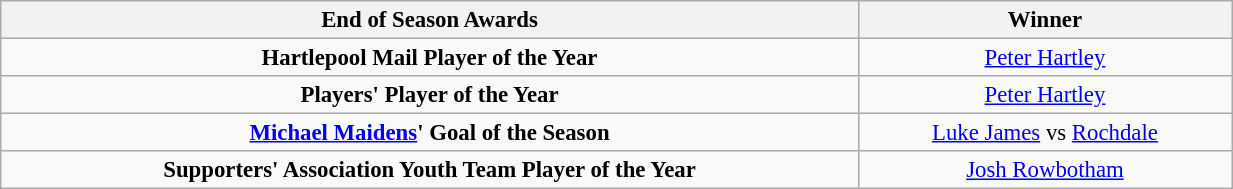<table class="wikitable" style="text-align:center; font-size:95%;width:65%; text-align:left">
<tr>
<th><strong>End of Season Awards</strong></th>
<th><strong>Winner</strong></th>
</tr>
<tr>
<td style="text-align:center;"><strong>Hartlepool Mail Player of the Year</strong></td>
<td style="text-align:center;"><a href='#'>Peter Hartley</a></td>
</tr>
<tr>
<td style="text-align:center;"><strong>Players' Player of the Year</strong></td>
<td style="text-align:center;"><a href='#'>Peter Hartley</a></td>
</tr>
<tr>
<td style="text-align:center;"><strong><a href='#'>Michael Maidens</a>' Goal of the Season</strong></td>
<td style="text-align:center;"><a href='#'>Luke James</a> vs <a href='#'>Rochdale</a></td>
</tr>
<tr style="text-align:center;">
<td><strong>Supporters' Association Youth Team Player of the Year</strong></td>
<td style="text-align:center;"><a href='#'>Josh Rowbotham</a></td>
</tr>
</table>
